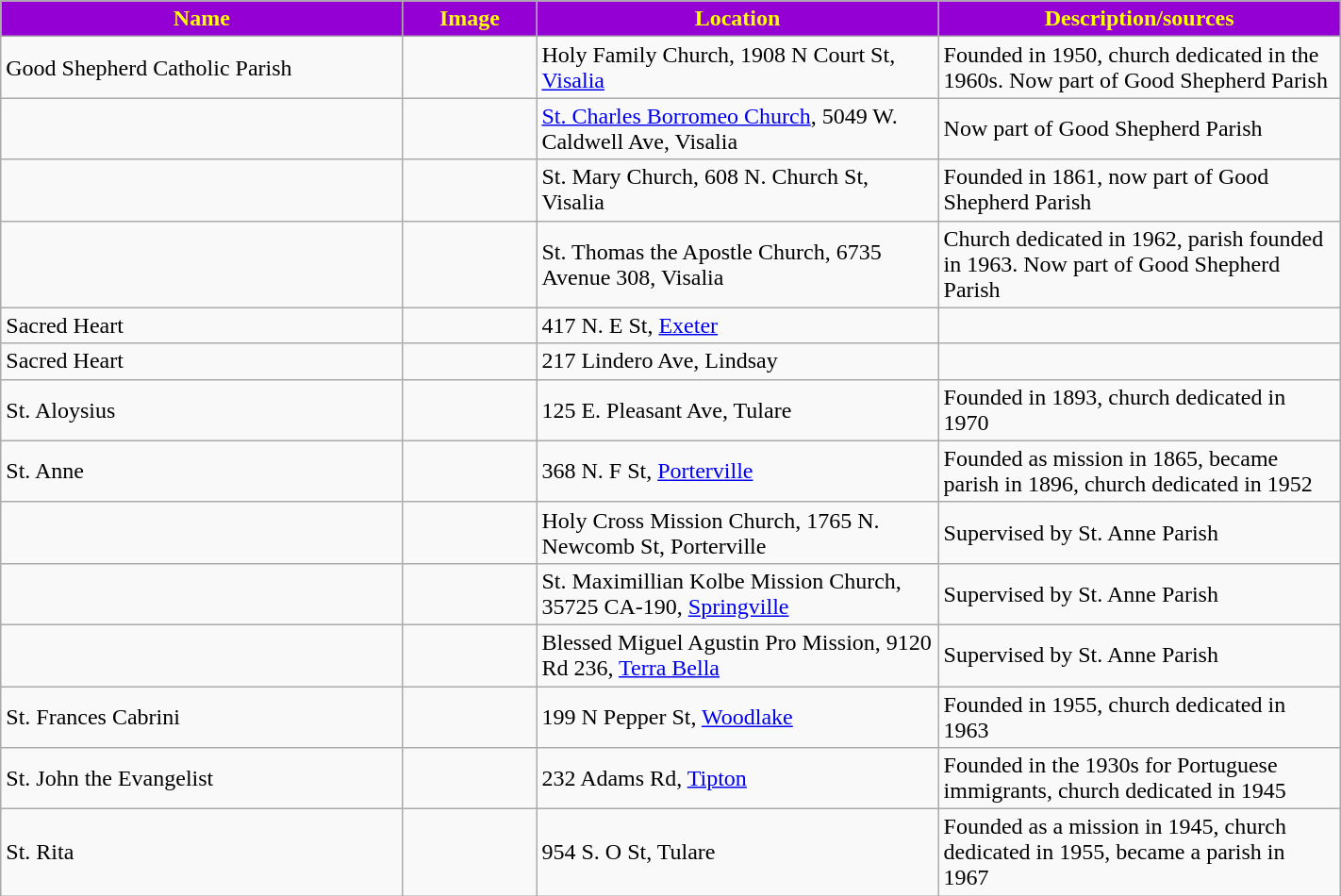<table class="wikitable sortable" style="width:75%">
<tr>
<th style="background:darkviolet; color:yellow;" width="30%"><strong>Name</strong></th>
<th style="background:darkviolet; color:yellow;" width="10%"><strong>Image</strong></th>
<th style="background:darkviolet; color:yellow;" width="30%"><strong>Location</strong></th>
<th style="background:darkviolet; color:yellow;" width="30%"><strong>Description/sources</strong></th>
</tr>
<tr>
<td>Good Shepherd Catholic Parish</td>
<td></td>
<td>Holy Family Church, 1908 N Court St, <a href='#'>Visalia</a></td>
<td>Founded in 1950, church dedicated in the 1960s. Now part of Good Shepherd Parish</td>
</tr>
<tr>
<td></td>
<td></td>
<td><a href='#'>St. Charles Borromeo Church</a>, 5049 W. Caldwell Ave, Visalia</td>
<td>Now part of Good Shepherd Parish</td>
</tr>
<tr>
<td></td>
<td></td>
<td>St. Mary Church, 608 N. Church St, Visalia</td>
<td>Founded in 1861, now part of Good Shepherd Parish</td>
</tr>
<tr>
<td></td>
<td></td>
<td>St. Thomas the Apostle Church, 6735 Avenue 308, Visalia</td>
<td>Church dedicated in 1962, parish founded in 1963. Now part of Good Shepherd Parish</td>
</tr>
<tr>
<td>Sacred Heart</td>
<td></td>
<td>417 N. E St, <a href='#'>Exeter</a></td>
<td></td>
</tr>
<tr>
<td>Sacred Heart</td>
<td></td>
<td>217 Lindero Ave, Lindsay</td>
<td></td>
</tr>
<tr>
<td>St. Aloysius</td>
<td></td>
<td>125 E. Pleasant Ave, Tulare</td>
<td>Founded in 1893, church dedicated in 1970</td>
</tr>
<tr>
<td>St. Anne</td>
<td></td>
<td>368 N. F St, <a href='#'>Porterville</a></td>
<td>Founded as mission in 1865, became parish in 1896, church dedicated in 1952</td>
</tr>
<tr>
<td></td>
<td></td>
<td>Holy Cross Mission Church, 1765 N. Newcomb St, Porterville</td>
<td>Supervised by St. Anne Parish</td>
</tr>
<tr>
<td></td>
<td></td>
<td>St. Maximillian Kolbe Mission Church, 35725 CA-190, <a href='#'>Springville</a></td>
<td>Supervised by St. Anne Parish</td>
</tr>
<tr>
<td></td>
<td></td>
<td>Blessed Miguel Agustin Pro Mission, 9120 Rd 236, <a href='#'>Terra Bella</a></td>
<td>Supervised by St. Anne Parish</td>
</tr>
<tr>
<td>St. Frances Cabrini</td>
<td></td>
<td>199 N Pepper St, <a href='#'>Woodlake</a></td>
<td>Founded in 1955, church dedicated in 1963</td>
</tr>
<tr>
<td>St. John the Evangelist</td>
<td></td>
<td>232 Adams Rd, <a href='#'>Tipton</a></td>
<td>Founded in the 1930s for Portuguese immigrants, church dedicated in 1945</td>
</tr>
<tr>
<td>St. Rita</td>
<td></td>
<td>954 S. O St, Tulare</td>
<td>Founded as a mission in 1945, church dedicated in 1955, became a parish in 1967</td>
</tr>
</table>
